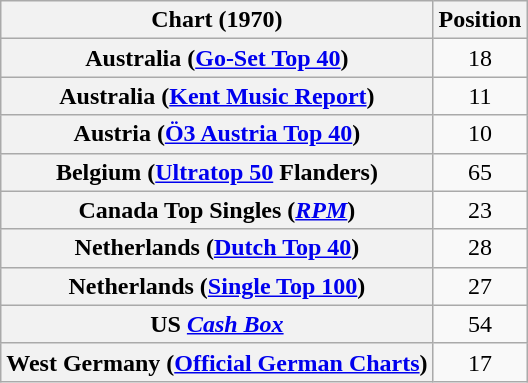<table class="wikitable sortable plainrowheaders">
<tr>
<th>Chart (1970)</th>
<th>Position</th>
</tr>
<tr>
<th scope="row">Australia (<a href='#'>Go-Set Top 40</a>)</th>
<td align="center">18</td>
</tr>
<tr>
<th scope="row">Australia (<a href='#'>Kent Music Report</a>)</th>
<td align="center">11</td>
</tr>
<tr>
<th scope="row">Austria (<a href='#'>Ö3 Austria Top 40</a>)</th>
<td align="center">10</td>
</tr>
<tr>
<th scope="row">Belgium (<a href='#'>Ultratop 50</a> Flanders)</th>
<td align="center">65</td>
</tr>
<tr>
<th scope="row">Canada Top Singles (<em><a href='#'>RPM</a></em>)</th>
<td align="center">23</td>
</tr>
<tr>
<th scope="row">Netherlands (<a href='#'>Dutch Top 40</a>)</th>
<td align="center">28</td>
</tr>
<tr>
<th scope="row">Netherlands (<a href='#'>Single Top 100</a>)</th>
<td align="center">27</td>
</tr>
<tr>
<th scope="row">US <em><a href='#'>Cash Box</a></em></th>
<td align="center">54</td>
</tr>
<tr>
<th scope="row">West Germany (<a href='#'>Official German Charts</a>)</th>
<td align="center">17</td>
</tr>
</table>
